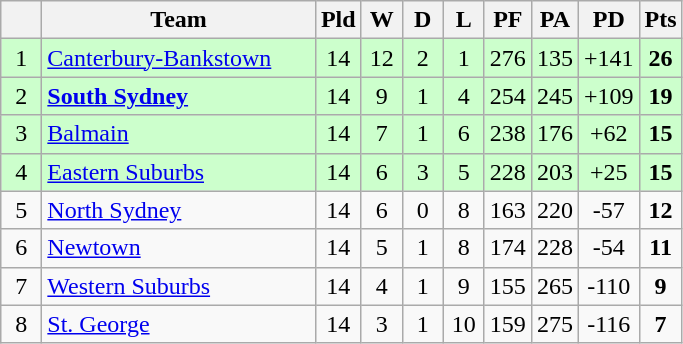<table class="wikitable" style="text-align:center;">
<tr>
<th width="20"></th>
<th width="175">Team</th>
<th width="20">Pld</th>
<th width="20">W</th>
<th width="20">D</th>
<th width="20">L</th>
<th width="20">PF</th>
<th width="20">PA</th>
<th width="20">PD</th>
<th width="20">Pts</th>
</tr>
<tr style="background: #ccffcc;">
<td>1</td>
<td style="text-align:left;"> <a href='#'>Canterbury-Bankstown</a></td>
<td>14</td>
<td>12</td>
<td>2</td>
<td>1</td>
<td>276</td>
<td>135</td>
<td>+141</td>
<td><strong>26</strong></td>
</tr>
<tr style="background: #ccffcc;">
<td>2</td>
<td style="text-align:left;"> <a href='#'><strong>South Sydney</strong></a></td>
<td>14</td>
<td>9</td>
<td>1</td>
<td>4</td>
<td>254</td>
<td>245</td>
<td>+109</td>
<td><strong>19</strong></td>
</tr>
<tr style="background: #ccffcc;">
<td>3</td>
<td style="text-align:left;"> <a href='#'>Balmain</a></td>
<td>14</td>
<td>7</td>
<td>1</td>
<td>6</td>
<td>238</td>
<td>176</td>
<td>+62</td>
<td><strong>15</strong></td>
</tr>
<tr style="background: #ccffcc;">
<td>4</td>
<td style="text-align:left;"> <a href='#'>Eastern Suburbs</a></td>
<td>14</td>
<td>6</td>
<td>3</td>
<td>5</td>
<td>228</td>
<td>203</td>
<td>+25</td>
<td><strong>15</strong></td>
</tr>
<tr>
<td>5</td>
<td style="text-align:left;"> <a href='#'>North Sydney</a></td>
<td>14</td>
<td>6</td>
<td>0</td>
<td>8</td>
<td>163</td>
<td>220</td>
<td>-57</td>
<td><strong>12</strong></td>
</tr>
<tr>
<td>6</td>
<td style="text-align:left;"> <a href='#'>Newtown</a></td>
<td>14</td>
<td>5</td>
<td>1</td>
<td>8</td>
<td>174</td>
<td>228</td>
<td>-54</td>
<td><strong>11</strong></td>
</tr>
<tr>
<td>7</td>
<td style="text-align:left;"> <a href='#'>Western Suburbs</a></td>
<td>14</td>
<td>4</td>
<td>1</td>
<td>9</td>
<td>155</td>
<td>265</td>
<td>-110</td>
<td><strong>9</strong></td>
</tr>
<tr>
<td>8</td>
<td style="text-align:left;"> <a href='#'>St. George</a></td>
<td>14</td>
<td>3</td>
<td>1</td>
<td>10</td>
<td>159</td>
<td>275</td>
<td>-116</td>
<td><strong>7</strong></td>
</tr>
</table>
